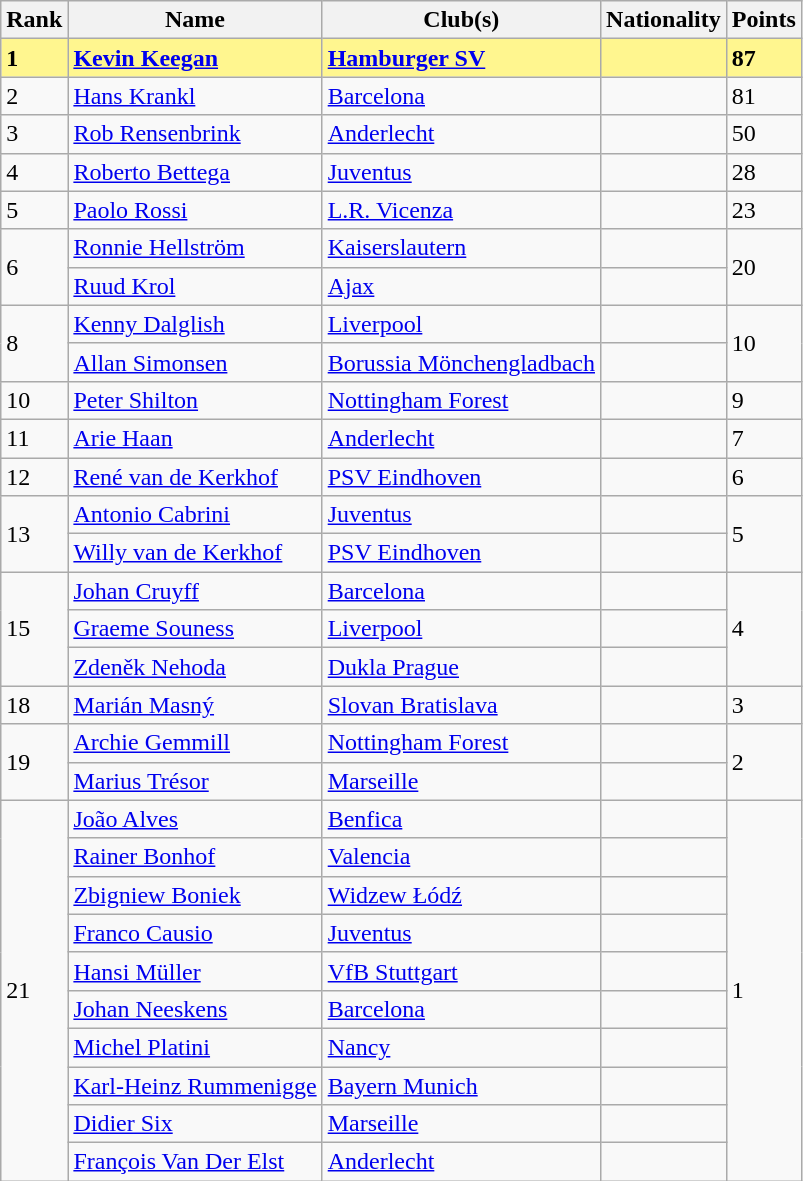<table class="wikitable">
<tr>
<th>Rank</th>
<th>Name</th>
<th>Club(s)</th>
<th>Nationality</th>
<th>Points</th>
</tr>
<tr style="background-color: #FFF68F; font-weight: bold;">
<td>1</td>
<td><a href='#'>Kevin Keegan</a></td>
<td align="left"> <a href='#'>Hamburger SV</a></td>
<td></td>
<td>87</td>
</tr>
<tr>
<td>2</td>
<td><a href='#'>Hans Krankl</a></td>
<td align="left"> <a href='#'>Barcelona</a></td>
<td></td>
<td>81</td>
</tr>
<tr>
<td>3</td>
<td><a href='#'>Rob Rensenbrink</a></td>
<td> <a href='#'>Anderlecht</a></td>
<td></td>
<td>50</td>
</tr>
<tr>
<td>4</td>
<td><a href='#'>Roberto Bettega</a></td>
<td> <a href='#'>Juventus</a></td>
<td></td>
<td>28</td>
</tr>
<tr>
<td>5</td>
<td><a href='#'>Paolo Rossi</a></td>
<td align="left"> <a href='#'>L.R. Vicenza</a></td>
<td></td>
<td>23</td>
</tr>
<tr>
<td rowspan="2">6</td>
<td><a href='#'>Ronnie Hellström</a></td>
<td> <a href='#'>Kaiserslautern</a></td>
<td></td>
<td rowspan="2">20</td>
</tr>
<tr>
<td><a href='#'>Ruud Krol</a></td>
<td> <a href='#'>Ajax</a></td>
<td></td>
</tr>
<tr>
<td rowspan="2">8</td>
<td><a href='#'>Kenny Dalglish</a></td>
<td> <a href='#'>Liverpool</a></td>
<td></td>
<td rowspan="2">10</td>
</tr>
<tr>
<td><a href='#'>Allan Simonsen</a></td>
<td> <a href='#'>Borussia Mönchengladbach</a></td>
<td></td>
</tr>
<tr>
<td>10</td>
<td><a href='#'>Peter Shilton</a></td>
<td> <a href='#'>Nottingham Forest</a></td>
<td></td>
<td>9</td>
</tr>
<tr>
<td>11</td>
<td><a href='#'>Arie Haan</a></td>
<td> <a href='#'>Anderlecht</a></td>
<td></td>
<td>7</td>
</tr>
<tr>
<td>12</td>
<td><a href='#'>René van de Kerkhof</a></td>
<td> <a href='#'>PSV Eindhoven</a></td>
<td></td>
<td>6</td>
</tr>
<tr>
<td rowspan="2">13</td>
<td><a href='#'>Antonio Cabrini</a></td>
<td> <a href='#'>Juventus</a></td>
<td></td>
<td rowspan="2">5</td>
</tr>
<tr>
<td><a href='#'>Willy van de Kerkhof</a></td>
<td> <a href='#'>PSV Eindhoven</a></td>
<td></td>
</tr>
<tr>
<td rowspan="3">15</td>
<td><a href='#'>Johan Cruyff</a></td>
<td align="left"> <a href='#'>Barcelona</a></td>
<td></td>
<td rowspan="3">4</td>
</tr>
<tr>
<td><a href='#'>Graeme Souness</a></td>
<td align="left"> <a href='#'>Liverpool</a></td>
<td></td>
</tr>
<tr>
<td><a href='#'>Zdeněk Nehoda</a></td>
<td align="left"> <a href='#'>Dukla Prague</a></td>
<td></td>
</tr>
<tr>
<td>18</td>
<td><a href='#'>Marián Masný</a></td>
<td align="left"> <a href='#'>Slovan Bratislava</a></td>
<td></td>
<td>3</td>
</tr>
<tr>
<td rowspan="2">19</td>
<td><a href='#'>Archie Gemmill</a></td>
<td align="left"> <a href='#'>Nottingham Forest</a></td>
<td></td>
<td rowspan="2">2</td>
</tr>
<tr>
<td><a href='#'>Marius Trésor</a></td>
<td> <a href='#'>Marseille</a></td>
<td></td>
</tr>
<tr>
<td rowspan="10">21</td>
<td><a href='#'>João Alves</a></td>
<td> <a href='#'>Benfica</a></td>
<td></td>
<td rowspan="10">1</td>
</tr>
<tr>
<td><a href='#'>Rainer Bonhof</a></td>
<td> <a href='#'>Valencia</a></td>
<td></td>
</tr>
<tr>
<td><a href='#'>Zbigniew Boniek</a></td>
<td> <a href='#'>Widzew Łódź</a></td>
<td></td>
</tr>
<tr>
<td><a href='#'>Franco Causio</a></td>
<td> <a href='#'>Juventus</a></td>
<td></td>
</tr>
<tr>
<td><a href='#'>Hansi Müller</a></td>
<td> <a href='#'>VfB Stuttgart</a></td>
<td></td>
</tr>
<tr>
<td><a href='#'>Johan Neeskens</a></td>
<td> <a href='#'>Barcelona</a></td>
<td></td>
</tr>
<tr>
<td><a href='#'>Michel Platini</a></td>
<td> <a href='#'>Nancy</a></td>
<td></td>
</tr>
<tr>
<td><a href='#'>Karl-Heinz Rummenigge</a></td>
<td align="left"> <a href='#'>Bayern Munich</a></td>
<td></td>
</tr>
<tr>
<td><a href='#'>Didier Six</a></td>
<td align="left"> <a href='#'>Marseille</a></td>
<td></td>
</tr>
<tr>
<td><a href='#'>François Van Der Elst</a></td>
<td align="left"> <a href='#'>Anderlecht</a></td>
<td></td>
</tr>
</table>
